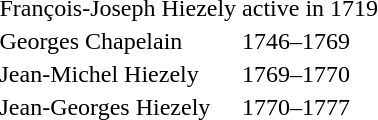<table>
<tr>
<td>François-Joseph Hiezely</td>
<td>active in 1719</td>
</tr>
<tr>
<td>Georges Chapelain</td>
<td>1746–1769</td>
</tr>
<tr>
<td>Jean-Michel Hiezely</td>
<td>1769–1770</td>
</tr>
<tr>
<td>Jean-Georges Hiezely</td>
<td>1770–1777</td>
</tr>
</table>
